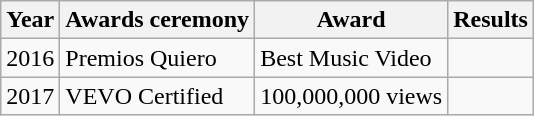<table class="wikitable">
<tr>
<th>Year</th>
<th>Awards ceremony</th>
<th>Award</th>
<th>Results</th>
</tr>
<tr>
<td>2016</td>
<td>Premios Quiero</td>
<td>Best Music Video</td>
<td></td>
</tr>
<tr>
<td>2017</td>
<td>VEVO Certified</td>
<td>100,000,000 views</td>
<td></td>
</tr>
</table>
